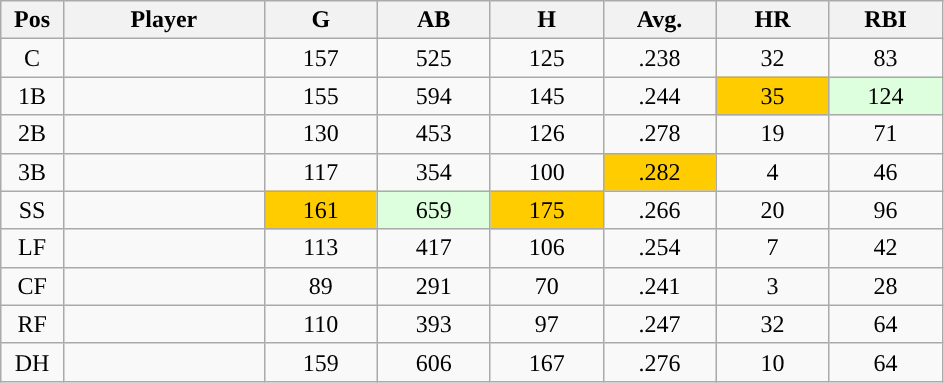<table class="wikitable sortable">
<tr>
<th bgcolor="#DDDDFF" width="5%">Pos</th>
<th bgcolor="#DDDDFF" width="16%">Player</th>
<th bgcolor="#DDDDFF" width="9%">G</th>
<th bgcolor="#DDDDFF" width="9%">AB</th>
<th bgcolor="#DDDDFF" width="9%">H</th>
<th bgcolor="#DDDDFF" width="9%">Avg.</th>
<th bgcolor="#DDDDFF" width="9%">HR</th>
<th bgcolor="#DDDDFF" width="9%">RBI</th>
</tr>
<tr align="center">
<td>C</td>
<td></td>
<td>157</td>
<td>525</td>
<td>125</td>
<td>.238</td>
<td>32</td>
<td>83</td>
</tr>
<tr align="center">
<td>1B</td>
<td></td>
<td>155</td>
<td>594</td>
<td>145</td>
<td>.244</td>
<td style="background:#fc0;">35</td>
<td style="background:#DDFFDD;">124</td>
</tr>
<tr align="center">
<td>2B</td>
<td></td>
<td>130</td>
<td>453</td>
<td>126</td>
<td>.278</td>
<td>19</td>
<td>71</td>
</tr>
<tr align="center">
<td>3B</td>
<td></td>
<td>117</td>
<td>354</td>
<td>100</td>
<td style="background:#fc0;">.282</td>
<td>4</td>
<td>46</td>
</tr>
<tr align="center">
<td>SS</td>
<td></td>
<td style="background:#fc0;">161</td>
<td style="background:#DDFFDD;">659</td>
<td style="background:#fc0;">175</td>
<td>.266</td>
<td>20</td>
<td>96</td>
</tr>
<tr align="center">
<td>LF</td>
<td></td>
<td>113</td>
<td>417</td>
<td>106</td>
<td>.254</td>
<td>7</td>
<td>42</td>
</tr>
<tr align="center">
<td>CF</td>
<td></td>
<td>89</td>
<td>291</td>
<td>70</td>
<td>.241</td>
<td>3</td>
<td>28</td>
</tr>
<tr align="center">
<td>RF</td>
<td></td>
<td>110</td>
<td>393</td>
<td>97</td>
<td>.247</td>
<td>32</td>
<td>64</td>
</tr>
<tr align="center">
<td>DH</td>
<td></td>
<td>159</td>
<td>606</td>
<td>167</td>
<td>.276</td>
<td>10</td>
<td>64</td>
</tr>
</table>
